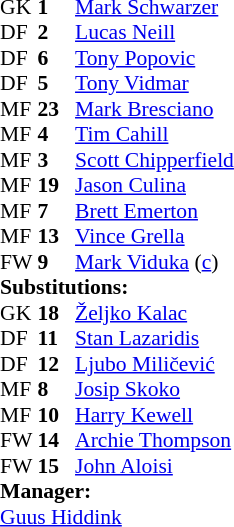<table style="font-size:90%; margin:0.2em auto;" cellspacing="0" cellpadding="0">
<tr>
<th width="25"></th>
<th width="25"></th>
</tr>
<tr>
<td>GK</td>
<td><strong>1</strong></td>
<td><a href='#'>Mark Schwarzer</a></td>
</tr>
<tr>
<td>DF</td>
<td><strong>2</strong></td>
<td><a href='#'>Lucas Neill</a></td>
</tr>
<tr>
<td>DF</td>
<td><strong>6</strong></td>
<td><a href='#'>Tony Popovic</a></td>
<td></td>
<td></td>
</tr>
<tr>
<td>DF</td>
<td><strong>5</strong></td>
<td><a href='#'>Tony Vidmar</a></td>
<td></td>
</tr>
<tr>
<td>MF</td>
<td><strong>23</strong></td>
<td><a href='#'>Mark Bresciano</a></td>
<td></td>
<td></td>
</tr>
<tr>
<td>MF</td>
<td><strong>4</strong></td>
<td><a href='#'>Tim Cahill</a></td>
</tr>
<tr>
<td>MF</td>
<td><strong>3</strong></td>
<td><a href='#'>Scott Chipperfield</a></td>
</tr>
<tr>
<td>MF</td>
<td><strong>19</strong></td>
<td><a href='#'>Jason Culina</a></td>
<td></td>
</tr>
<tr>
<td>MF</td>
<td><strong>7</strong></td>
<td><a href='#'>Brett Emerton</a></td>
<td></td>
<td></td>
</tr>
<tr>
<td>MF</td>
<td><strong>13</strong></td>
<td><a href='#'>Vince Grella</a></td>
</tr>
<tr>
<td>FW</td>
<td><strong>9</strong></td>
<td><a href='#'>Mark Viduka</a> (<a href='#'>c</a>)</td>
</tr>
<tr>
<td colspan=3><strong>Substitutions:</strong></td>
</tr>
<tr>
<td>GK</td>
<td><strong>18</strong></td>
<td><a href='#'>Željko Kalac</a></td>
</tr>
<tr>
<td>DF</td>
<td><strong>11</strong></td>
<td><a href='#'>Stan Lazaridis</a></td>
</tr>
<tr>
<td>DF</td>
<td><strong>12</strong></td>
<td><a href='#'>Ljubo Miličević</a></td>
</tr>
<tr>
<td>MF</td>
<td><strong>8</strong></td>
<td><a href='#'>Josip Skoko</a></td>
<td></td>
<td></td>
</tr>
<tr>
<td>MF</td>
<td><strong>10</strong></td>
<td><a href='#'>Harry Kewell</a></td>
<td></td>
<td></td>
</tr>
<tr>
<td>FW</td>
<td><strong>14</strong></td>
<td><a href='#'>Archie Thompson</a></td>
</tr>
<tr>
<td>FW</td>
<td><strong>15</strong></td>
<td><a href='#'>John Aloisi</a></td>
<td></td>
<td></td>
</tr>
<tr>
<td colspan=3><strong>Manager:</strong></td>
</tr>
<tr>
<td colspan="4"> <a href='#'>Guus Hiddink</a></td>
</tr>
</table>
